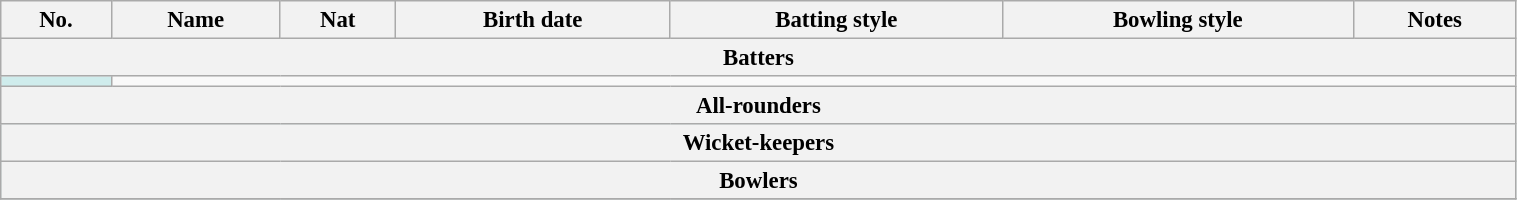<table class="wikitable sortable"  style="font-size:95%; width:80%;">
<tr>
<th>No.</th>
<th>Name</th>
<th>Nat</th>
<th>Birth date</th>
<th>Batting style</th>
<th>Bowling style</th>
<th>Notes</th>
</tr>
<tr>
<th colspan="7">Batters</th>
</tr>
<tr bgcolor="#CFECEC">
<td></td>
</tr>
<tr>
<th colspan="7">All-rounders</th>
</tr>
<tr bgcolor="#CFECEC">
<th colspan="7">Wicket-keepers</th>
</tr>
<tr bgcolor="#CFECEC">
<th colspan="7">Bowlers</th>
</tr>
<tr>
</tr>
</table>
